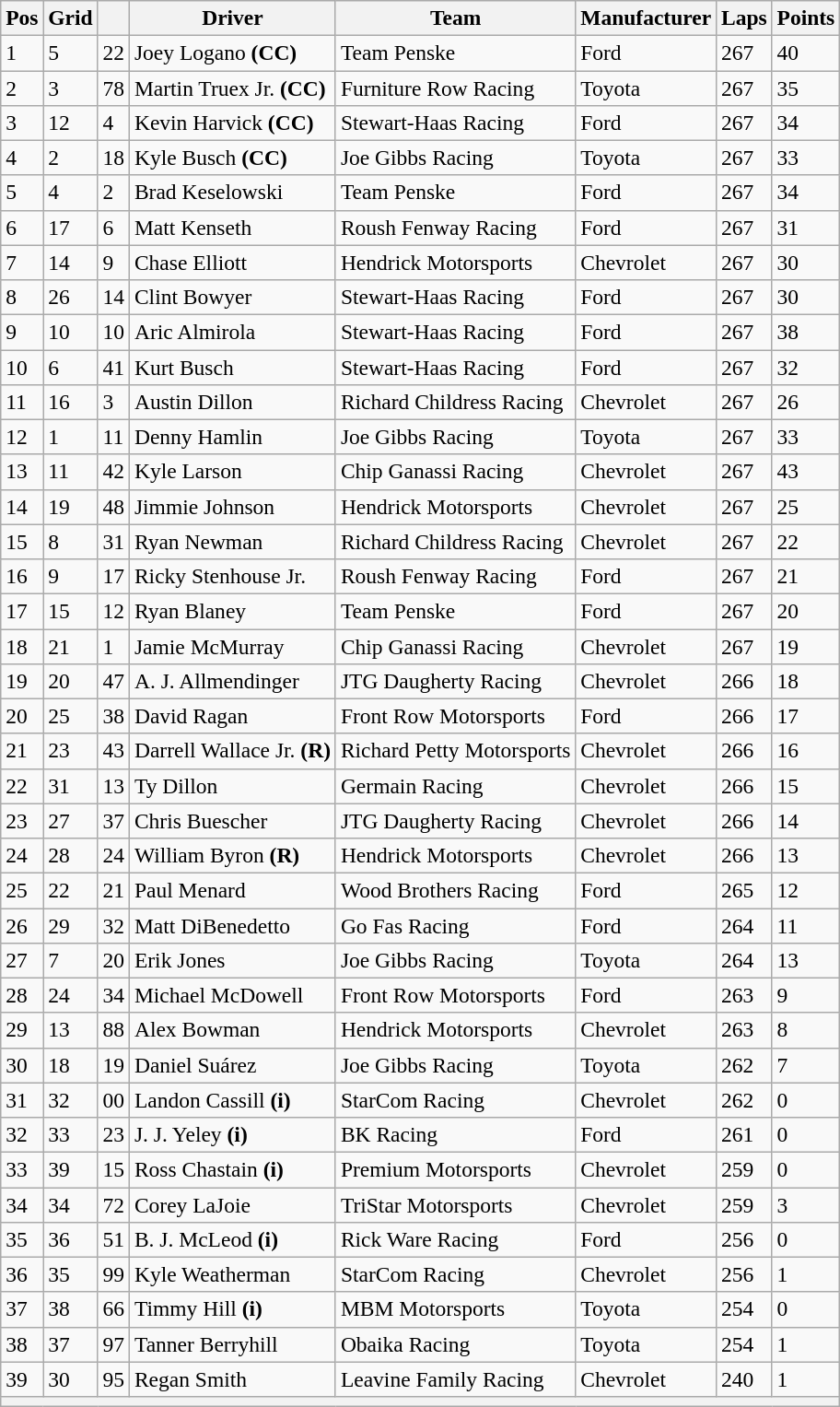<table class="wikitable" style="font-size:98%">
<tr>
<th>Pos</th>
<th>Grid</th>
<th></th>
<th>Driver</th>
<th>Team</th>
<th>Manufacturer</th>
<th>Laps</th>
<th>Points</th>
</tr>
<tr>
<td>1</td>
<td>5</td>
<td>22</td>
<td>Joey Logano <strong>(CC)</strong></td>
<td>Team Penske</td>
<td>Ford</td>
<td>267</td>
<td>40</td>
</tr>
<tr>
<td>2</td>
<td>3</td>
<td>78</td>
<td>Martin Truex Jr. <strong>(CC)</strong></td>
<td>Furniture Row Racing</td>
<td>Toyota</td>
<td>267</td>
<td>35</td>
</tr>
<tr>
<td>3</td>
<td>12</td>
<td>4</td>
<td>Kevin Harvick <strong>(CC)</strong></td>
<td>Stewart-Haas Racing</td>
<td>Ford</td>
<td>267</td>
<td>34</td>
</tr>
<tr>
<td>4</td>
<td>2</td>
<td>18</td>
<td>Kyle Busch <strong>(CC)</strong></td>
<td>Joe Gibbs Racing</td>
<td>Toyota</td>
<td>267</td>
<td>33</td>
</tr>
<tr>
<td>5</td>
<td>4</td>
<td>2</td>
<td>Brad Keselowski</td>
<td>Team Penske</td>
<td>Ford</td>
<td>267</td>
<td>34</td>
</tr>
<tr>
<td>6</td>
<td>17</td>
<td>6</td>
<td>Matt Kenseth</td>
<td>Roush Fenway Racing</td>
<td>Ford</td>
<td>267</td>
<td>31</td>
</tr>
<tr>
<td>7</td>
<td>14</td>
<td>9</td>
<td>Chase Elliott</td>
<td>Hendrick Motorsports</td>
<td>Chevrolet</td>
<td>267</td>
<td>30</td>
</tr>
<tr>
<td>8</td>
<td>26</td>
<td>14</td>
<td>Clint Bowyer</td>
<td>Stewart-Haas Racing</td>
<td>Ford</td>
<td>267</td>
<td>30</td>
</tr>
<tr>
<td>9</td>
<td>10</td>
<td>10</td>
<td>Aric Almirola</td>
<td>Stewart-Haas Racing</td>
<td>Ford</td>
<td>267</td>
<td>38</td>
</tr>
<tr>
<td>10</td>
<td>6</td>
<td>41</td>
<td>Kurt Busch</td>
<td>Stewart-Haas Racing</td>
<td>Ford</td>
<td>267</td>
<td>32</td>
</tr>
<tr>
<td>11</td>
<td>16</td>
<td>3</td>
<td>Austin Dillon</td>
<td>Richard Childress Racing</td>
<td>Chevrolet</td>
<td>267</td>
<td>26</td>
</tr>
<tr>
<td>12</td>
<td>1</td>
<td>11</td>
<td>Denny Hamlin</td>
<td>Joe Gibbs Racing</td>
<td>Toyota</td>
<td>267</td>
<td>33</td>
</tr>
<tr>
<td>13</td>
<td>11</td>
<td>42</td>
<td>Kyle Larson</td>
<td>Chip Ganassi Racing</td>
<td>Chevrolet</td>
<td>267</td>
<td>43</td>
</tr>
<tr>
<td>14</td>
<td>19</td>
<td>48</td>
<td>Jimmie Johnson</td>
<td>Hendrick Motorsports</td>
<td>Chevrolet</td>
<td>267</td>
<td>25</td>
</tr>
<tr>
<td>15</td>
<td>8</td>
<td>31</td>
<td>Ryan Newman</td>
<td>Richard Childress Racing</td>
<td>Chevrolet</td>
<td>267</td>
<td>22</td>
</tr>
<tr>
<td>16</td>
<td>9</td>
<td>17</td>
<td>Ricky Stenhouse Jr.</td>
<td>Roush Fenway Racing</td>
<td>Ford</td>
<td>267</td>
<td>21</td>
</tr>
<tr>
<td>17</td>
<td>15</td>
<td>12</td>
<td>Ryan Blaney</td>
<td>Team Penske</td>
<td>Ford</td>
<td>267</td>
<td>20</td>
</tr>
<tr>
<td>18</td>
<td>21</td>
<td>1</td>
<td>Jamie McMurray</td>
<td>Chip Ganassi Racing</td>
<td>Chevrolet</td>
<td>267</td>
<td>19</td>
</tr>
<tr>
<td>19</td>
<td>20</td>
<td>47</td>
<td>A. J. Allmendinger</td>
<td>JTG Daugherty Racing</td>
<td>Chevrolet</td>
<td>266</td>
<td>18</td>
</tr>
<tr>
<td>20</td>
<td>25</td>
<td>38</td>
<td>David Ragan</td>
<td>Front Row Motorsports</td>
<td>Ford</td>
<td>266</td>
<td>17</td>
</tr>
<tr>
<td>21</td>
<td>23</td>
<td>43</td>
<td>Darrell Wallace Jr. <strong>(R)</strong></td>
<td>Richard Petty Motorsports</td>
<td>Chevrolet</td>
<td>266</td>
<td>16</td>
</tr>
<tr>
<td>22</td>
<td>31</td>
<td>13</td>
<td>Ty Dillon</td>
<td>Germain Racing</td>
<td>Chevrolet</td>
<td>266</td>
<td>15</td>
</tr>
<tr>
<td>23</td>
<td>27</td>
<td>37</td>
<td>Chris Buescher</td>
<td>JTG Daugherty Racing</td>
<td>Chevrolet</td>
<td>266</td>
<td>14</td>
</tr>
<tr>
<td>24</td>
<td>28</td>
<td>24</td>
<td>William Byron <strong>(R)</strong></td>
<td>Hendrick Motorsports</td>
<td>Chevrolet</td>
<td>266</td>
<td>13</td>
</tr>
<tr>
<td>25</td>
<td>22</td>
<td>21</td>
<td>Paul Menard</td>
<td>Wood Brothers Racing</td>
<td>Ford</td>
<td>265</td>
<td>12</td>
</tr>
<tr>
<td>26</td>
<td>29</td>
<td>32</td>
<td>Matt DiBenedetto</td>
<td>Go Fas Racing</td>
<td>Ford</td>
<td>264</td>
<td>11</td>
</tr>
<tr>
<td>27</td>
<td>7</td>
<td>20</td>
<td>Erik Jones</td>
<td>Joe Gibbs Racing</td>
<td>Toyota</td>
<td>264</td>
<td>13</td>
</tr>
<tr>
<td>28</td>
<td>24</td>
<td>34</td>
<td>Michael McDowell</td>
<td>Front Row Motorsports</td>
<td>Ford</td>
<td>263</td>
<td>9</td>
</tr>
<tr>
<td>29</td>
<td>13</td>
<td>88</td>
<td>Alex Bowman</td>
<td>Hendrick Motorsports</td>
<td>Chevrolet</td>
<td>263</td>
<td>8</td>
</tr>
<tr>
<td>30</td>
<td>18</td>
<td>19</td>
<td>Daniel Suárez</td>
<td>Joe Gibbs Racing</td>
<td>Toyota</td>
<td>262</td>
<td>7</td>
</tr>
<tr>
<td>31</td>
<td>32</td>
<td>00</td>
<td>Landon Cassill <strong>(i)</strong></td>
<td>StarCom Racing</td>
<td>Chevrolet</td>
<td>262</td>
<td>0</td>
</tr>
<tr>
<td>32</td>
<td>33</td>
<td>23</td>
<td>J. J. Yeley <strong>(i)</strong></td>
<td>BK Racing</td>
<td>Ford</td>
<td>261</td>
<td>0</td>
</tr>
<tr>
<td>33</td>
<td>39</td>
<td>15</td>
<td>Ross Chastain <strong>(i)</strong></td>
<td>Premium Motorsports</td>
<td>Chevrolet</td>
<td>259</td>
<td>0</td>
</tr>
<tr>
<td>34</td>
<td>34</td>
<td>72</td>
<td>Corey LaJoie</td>
<td>TriStar Motorsports</td>
<td>Chevrolet</td>
<td>259</td>
<td>3</td>
</tr>
<tr>
<td>35</td>
<td>36</td>
<td>51</td>
<td>B. J. McLeod <strong>(i)</strong></td>
<td>Rick Ware Racing</td>
<td>Ford</td>
<td>256</td>
<td>0</td>
</tr>
<tr>
<td>36</td>
<td>35</td>
<td>99</td>
<td>Kyle Weatherman</td>
<td>StarCom Racing</td>
<td>Chevrolet</td>
<td>256</td>
<td>1</td>
</tr>
<tr>
<td>37</td>
<td>38</td>
<td>66</td>
<td>Timmy Hill <strong>(i)</strong></td>
<td>MBM Motorsports</td>
<td>Toyota</td>
<td>254</td>
<td>0</td>
</tr>
<tr>
<td>38</td>
<td>37</td>
<td>97</td>
<td>Tanner Berryhill</td>
<td>Obaika Racing</td>
<td>Toyota</td>
<td>254</td>
<td>1</td>
</tr>
<tr>
<td>39</td>
<td>30</td>
<td>95</td>
<td>Regan Smith</td>
<td>Leavine Family Racing</td>
<td>Chevrolet</td>
<td>240</td>
<td>1</td>
</tr>
<tr>
<th colspan="8"></th>
</tr>
</table>
